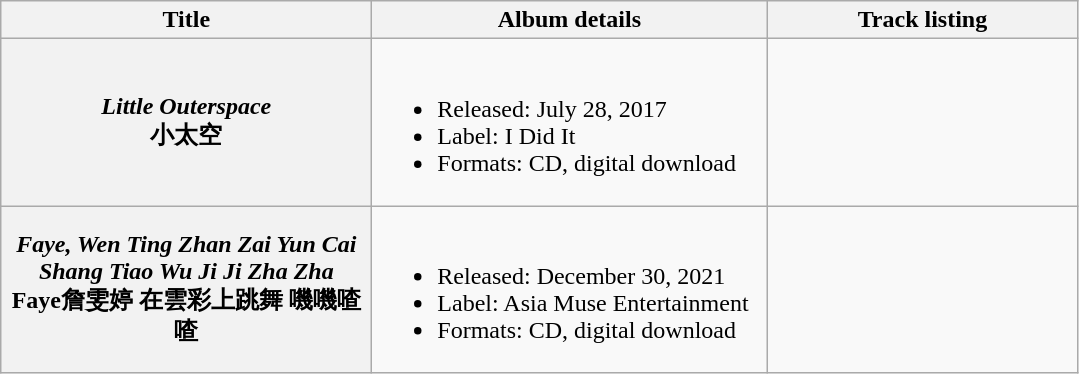<table class="wikitable plainrowheaders" style="text-align:center;">
<tr>
<th style="width:15em;">Title</th>
<th style="width:16em;">Album details</th>
<th style="width:200px;">Track listing</th>
</tr>
<tr>
<th scope="row"><em>Little Outerspace</em> <br>小太空</th>
<td align="left"><br><ul><li>Released: July 28, 2017</li><li>Label: I Did It</li><li>Formats: CD, digital download</li></ul></td>
<td align="center"></td>
</tr>
<tr>
<th scope="row"><em>Faye, Wen Ting Zhan Zai Yun Cai Shang Tiao Wu Ji Ji Zha Zha</em> <br>Faye詹雯婷 在雲彩上跳舞 嘰嘰喳喳</th>
<td align="left"><br><ul><li>Released: December 30, 2021</li><li>Label: Asia Muse Entertainment</li><li>Formats: CD, digital download</li></ul></td>
<td align="center"></td>
</tr>
</table>
